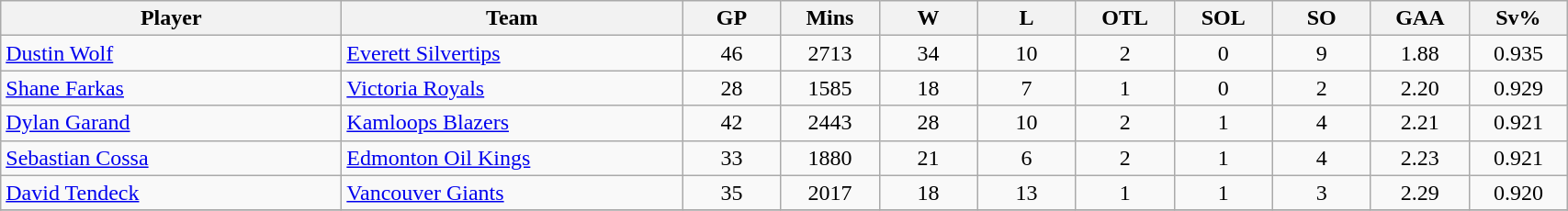<table class="wikitable sortable" style="text-align: center">
<tr>
<th class="unsortable" align=center bgcolor=#F2F2F2 style="width: 15em"><strong>Player</strong></th>
<th style="width: 15em">Team</th>
<th style="width: 4em">GP</th>
<th style="width: 4em">Mins</th>
<th style="width: 4em">W</th>
<th style="width: 4em">L</th>
<th style="width: 4em">OTL</th>
<th style="width: 4em">SOL</th>
<th style="width: 4em">SO</th>
<th style="width: 4em">GAA</th>
<th style="width: 4em">Sv%</th>
</tr>
<tr>
<td align=left><a href='#'>Dustin Wolf</a></td>
<td align=left><a href='#'>Everett Silvertips</a></td>
<td>46</td>
<td>2713</td>
<td>34</td>
<td>10</td>
<td>2</td>
<td>0</td>
<td>9</td>
<td>1.88</td>
<td>0.935</td>
</tr>
<tr>
<td align=left><a href='#'>Shane Farkas</a></td>
<td align=left><a href='#'>Victoria Royals</a></td>
<td>28</td>
<td>1585</td>
<td>18</td>
<td>7</td>
<td>1</td>
<td>0</td>
<td>2</td>
<td>2.20</td>
<td>0.929</td>
</tr>
<tr>
<td align=left><a href='#'>Dylan Garand</a></td>
<td align=left><a href='#'>Kamloops Blazers</a></td>
<td>42</td>
<td>2443</td>
<td>28</td>
<td>10</td>
<td>2</td>
<td>1</td>
<td>4</td>
<td>2.21</td>
<td>0.921</td>
</tr>
<tr>
<td align=left><a href='#'>Sebastian Cossa</a></td>
<td align=left><a href='#'>Edmonton Oil Kings</a></td>
<td>33</td>
<td>1880</td>
<td>21</td>
<td>6</td>
<td>2</td>
<td>1</td>
<td>4</td>
<td>2.23</td>
<td>0.921</td>
</tr>
<tr>
<td align=left><a href='#'>David Tendeck</a></td>
<td align=left><a href='#'>Vancouver Giants</a></td>
<td>35</td>
<td>2017</td>
<td>18</td>
<td>13</td>
<td>1</td>
<td>1</td>
<td>3</td>
<td>2.29</td>
<td>0.920</td>
</tr>
<tr>
</tr>
</table>
